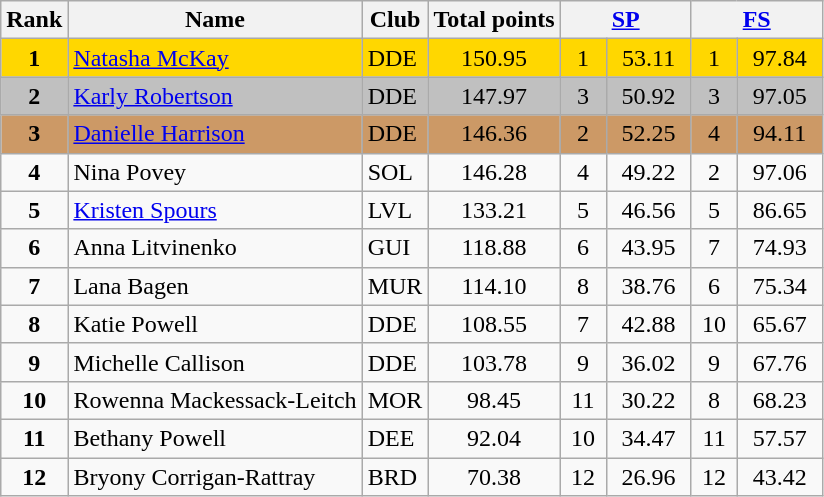<table class="wikitable sortable">
<tr>
<th>Rank</th>
<th>Name</th>
<th>Club</th>
<th>Total points</th>
<th colspan="2" width="80px"><a href='#'>SP</a></th>
<th colspan="2" width="80px"><a href='#'>FS</a></th>
</tr>
<tr bgcolor="gold">
<td align="center"><strong>1</strong></td>
<td><a href='#'>Natasha McKay</a></td>
<td>DDE</td>
<td align="center">150.95</td>
<td align="center">1</td>
<td align="center">53.11</td>
<td align="center">1</td>
<td align="center">97.84</td>
</tr>
<tr bgcolor="silver">
<td align="center"><strong>2</strong></td>
<td><a href='#'>Karly Robertson</a></td>
<td>DDE</td>
<td align="center">147.97</td>
<td align="center">3</td>
<td align="center">50.92</td>
<td align="center">3</td>
<td align="center">97.05</td>
</tr>
<tr bgcolor="cc9966">
<td align="center"><strong>3</strong></td>
<td><a href='#'>Danielle Harrison</a></td>
<td>DDE</td>
<td align="center">146.36</td>
<td align="center">2</td>
<td align="center">52.25</td>
<td align="center">4</td>
<td align="center">94.11</td>
</tr>
<tr>
<td align="center"><strong>4</strong></td>
<td>Nina Povey</td>
<td>SOL</td>
<td align="center">146.28</td>
<td align="center">4</td>
<td align="center">49.22</td>
<td align="center">2</td>
<td align="center">97.06</td>
</tr>
<tr>
<td align="center"><strong>5</strong></td>
<td><a href='#'>Kristen Spours</a></td>
<td>LVL</td>
<td align="center">133.21</td>
<td align="center">5</td>
<td align="center">46.56</td>
<td align="center">5</td>
<td align="center">86.65</td>
</tr>
<tr>
<td align="center"><strong>6</strong></td>
<td>Anna Litvinenko</td>
<td>GUI</td>
<td align="center">118.88</td>
<td align="center">6</td>
<td align="center">43.95</td>
<td align="center">7</td>
<td align="center">74.93</td>
</tr>
<tr>
<td align="center"><strong>7</strong></td>
<td>Lana Bagen</td>
<td>MUR</td>
<td align="center">114.10</td>
<td align="center">8</td>
<td align="center">38.76</td>
<td align="center">6</td>
<td align="center">75.34</td>
</tr>
<tr>
<td align="center"><strong>8</strong></td>
<td>Katie Powell</td>
<td>DDE</td>
<td align="center">108.55</td>
<td align="center">7</td>
<td align="center">42.88</td>
<td align="center">10</td>
<td align="center">65.67</td>
</tr>
<tr>
<td align="center"><strong>9</strong></td>
<td>Michelle Callison</td>
<td>DDE</td>
<td align="center">103.78</td>
<td align="center">9</td>
<td align="center">36.02</td>
<td align="center">9</td>
<td align="center">67.76</td>
</tr>
<tr>
<td align="center"><strong>10</strong></td>
<td>Rowenna Mackessack-Leitch</td>
<td>MOR</td>
<td align="center">98.45</td>
<td align="center">11</td>
<td align="center">30.22</td>
<td align="center">8</td>
<td align="center">68.23</td>
</tr>
<tr>
<td align="center"><strong>11</strong></td>
<td>Bethany Powell</td>
<td>DEE</td>
<td align="center">92.04</td>
<td align="center">10</td>
<td align="center">34.47</td>
<td align="center">11</td>
<td align="center">57.57</td>
</tr>
<tr>
<td align="center"><strong>12</strong></td>
<td>Bryony Corrigan-Rattray</td>
<td>BRD</td>
<td align="center">70.38</td>
<td align="center">12</td>
<td align="center">26.96</td>
<td align="center">12</td>
<td align="center">43.42</td>
</tr>
</table>
